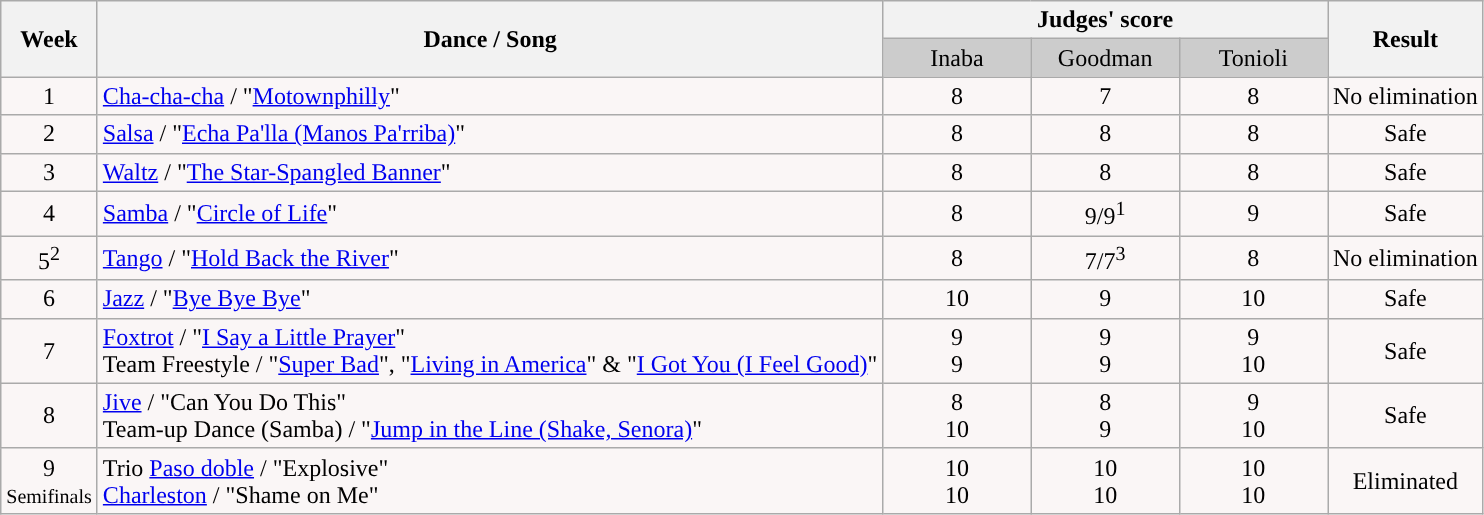<table class="wikitable" style="text-align:center;">
<tr style="text-align:center;">
<th rowspan="2" bgcolor="#CCCCCC" align="Center">Week</th>
<th rowspan="2" bgcolor="#CCCCCC" align="Center">Dance / Song</th>
<th colspan="3" bgcolor="#CCCCCC" align="Center">Judges' score</th>
<th rowspan="2" bgcolor="#CCCCCC" align="Center">Result</th>
</tr>
<tr>
<td bgcolor="#CCCCCC" width="10%" align="center">Inaba</td>
<td bgcolor="#CCCCCC" width="10%" align="center">Goodman</td>
<td bgcolor="#CCCCCC" width="10%" align="center">Tonioli</td>
</tr>
<tr>
<td bgcolor="#FAF6F6">1</td>
<td align="left" bgcolor="#FAF6F6"><a href='#'>Cha-cha-cha</a> / "<a href='#'>Motownphilly</a>"</td>
<td bgcolor="#FAF6F6">8</td>
<td bgcolor="#FAF6F6">7</td>
<td bgcolor="#FAF6F6">8</td>
<td bgcolor="#FAF6F6">No elimination</td>
</tr>
<tr>
<td bgcolor="#FAF6F6">2</td>
<td align="left" bgcolor="#FAF6F6"><a href='#'>Salsa</a> / "<a href='#'>Echa Pa'lla (Manos Pa'rriba)</a>"</td>
<td bgcolor="#FAF6F6">8</td>
<td bgcolor="#FAF6F6">8</td>
<td bgcolor="#FAF6F6">8</td>
<td bgcolor="#FAF6F6">Safe</td>
</tr>
<tr>
<td bgcolor="#FAF6F6">3</td>
<td align="left" bgcolor="#FAF6F6"><a href='#'>Waltz</a> / "<a href='#'>The Star-Spangled Banner</a>"</td>
<td bgcolor="#FAF6F6">8</td>
<td bgcolor="#FAF6F6">8</td>
<td bgcolor="#FAF6F6">8</td>
<td bgcolor="#FAF6F6">Safe</td>
</tr>
<tr>
<td bgcolor="#FAF6F6">4</td>
<td align="left" bgcolor="#FAF6F6"><a href='#'>Samba</a> / "<a href='#'>Circle of Life</a>"</td>
<td bgcolor="#FAF6F6">8</td>
<td bgcolor="#FAF6F6">9/9<sup>1</sup></td>
<td bgcolor="#FAF6F6">9</td>
<td bgcolor="#FAF6F6">Safe</td>
</tr>
<tr>
<td bgcolor="#FAF6F6">5<sup>2</sup></td>
<td align="left" bgcolor="#FAF6F6"><a href='#'>Tango</a> / "<a href='#'>Hold Back the River</a>"</td>
<td bgcolor="#FAF6F6">8</td>
<td bgcolor="#FAF6F6">7/7<sup>3</sup></td>
<td bgcolor="#FAF6F6">8</td>
<td bgcolor="#FAF6F6">No elimination</td>
</tr>
<tr>
<td bgcolor="#FAF6F6">6</td>
<td align="left" bgcolor="#FAF6F6"><a href='#'>Jazz</a> / "<a href='#'>Bye Bye Bye</a>"</td>
<td bgcolor="#FAF6F6">10</td>
<td bgcolor="#FAF6F6">9</td>
<td bgcolor="#FAF6F6">10</td>
<td bgcolor="#FAF6F6">Safe</td>
</tr>
<tr>
<td bgcolor="#FAF6F6">7</td>
<td align="left" bgcolor="#FAF6F6"><a href='#'>Foxtrot</a> / "<a href='#'>I Say a Little Prayer</a>"<br>Team Freestyle / "<a href='#'>Super Bad</a>", "<a href='#'>Living in America</a>" & "<a href='#'>I Got You (I Feel Good)</a>"</td>
<td bgcolor="#FAF6F6">9<br>9</td>
<td bgcolor="#FAF6F6">9<br>9</td>
<td bgcolor="#FAF6F6">9<br>10</td>
<td bgcolor="#FAF6F6">Safe</td>
</tr>
<tr>
<td bgcolor="#FAF6F6">8</td>
<td align="left" bgcolor="#FAF6F6"><a href='#'>Jive</a> / "Can You Do This"<br>Team-up Dance (Samba) / "<a href='#'>Jump in the Line (Shake, Senora)</a>"</td>
<td bgcolor="#FAF6F6">8<br>10</td>
<td bgcolor="#FAF6F6">8<br>9</td>
<td bgcolor="#FAF6F6">9<br>10</td>
<td bgcolor="#FAF6F6">Safe</td>
</tr>
<tr>
<td bgcolor="#FAF6F6">9<br><small>Semifinals</small></td>
<td align="left" bgcolor="#FAF6F6">Trio <a href='#'>Paso doble</a> / "Explosive"<br><a href='#'>Charleston</a> / "Shame on Me"</td>
<td bgcolor="#FAF6F6">10<br>10</td>
<td bgcolor="#FAF6F6">10<br>10</td>
<td bgcolor="#FAF6F6">10<br>10</td>
<td bgcolor="#FAF6F6">Eliminated</td>
</tr>
</table>
